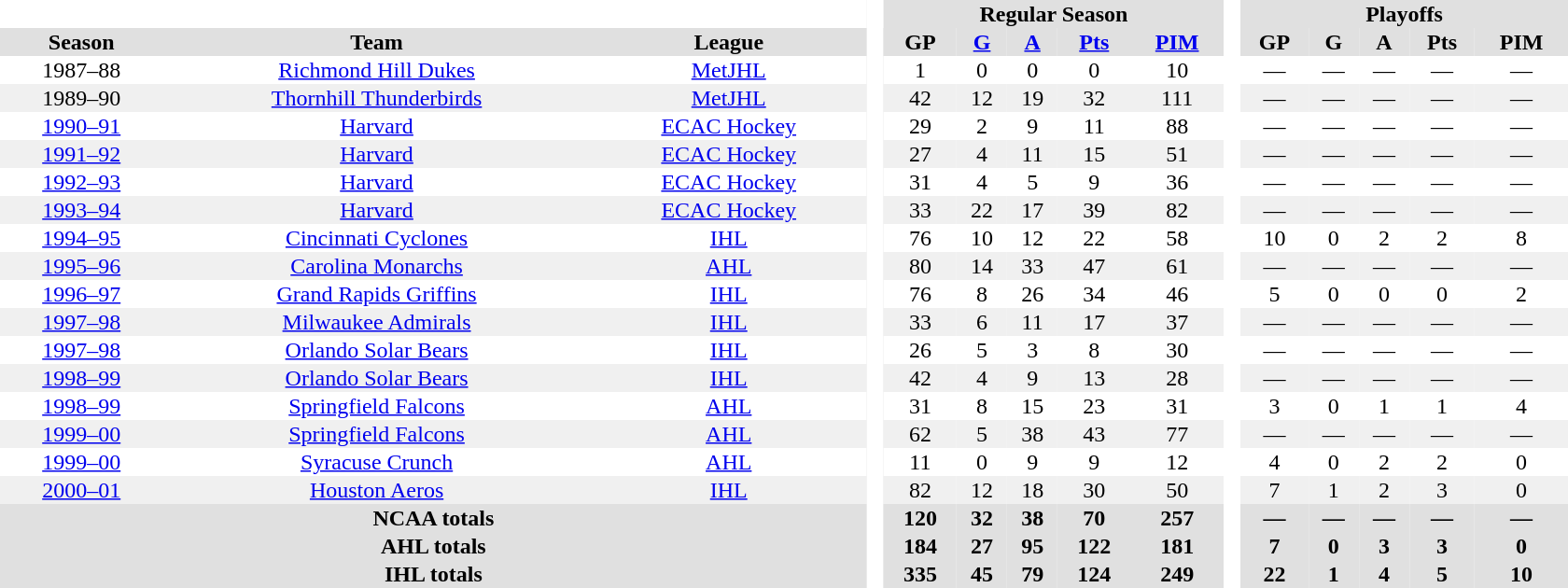<table border="0" cellpadding="1" cellspacing="0" style="text-align:center; width:70em">
<tr bgcolor="#e0e0e0">
<th colspan="3"  bgcolor="#ffffff"> </th>
<th rowspan="99" bgcolor="#ffffff"> </th>
<th colspan="5">Regular Season</th>
<th rowspan="99" bgcolor="#ffffff"> </th>
<th colspan="5">Playoffs</th>
</tr>
<tr bgcolor="#e0e0e0">
<th>Season</th>
<th>Team</th>
<th>League</th>
<th>GP</th>
<th><a href='#'>G</a></th>
<th><a href='#'>A</a></th>
<th><a href='#'>Pts</a></th>
<th><a href='#'>PIM</a></th>
<th>GP</th>
<th>G</th>
<th>A</th>
<th>Pts</th>
<th>PIM</th>
</tr>
<tr>
<td>1987–88</td>
<td><a href='#'>Richmond Hill Dukes</a></td>
<td><a href='#'>MetJHL</a></td>
<td>1</td>
<td>0</td>
<td>0</td>
<td>0</td>
<td>10</td>
<td>—</td>
<td>—</td>
<td>—</td>
<td>—</td>
<td>—</td>
</tr>
<tr bgcolor="f0f0f0">
<td>1989–90</td>
<td><a href='#'>Thornhill Thunderbirds</a></td>
<td><a href='#'>MetJHL</a></td>
<td>42</td>
<td>12</td>
<td>19</td>
<td>32</td>
<td>111</td>
<td>—</td>
<td>—</td>
<td>—</td>
<td>—</td>
<td>—</td>
</tr>
<tr>
<td><a href='#'>1990–91</a></td>
<td><a href='#'>Harvard</a></td>
<td><a href='#'>ECAC Hockey</a></td>
<td>29</td>
<td>2</td>
<td>9</td>
<td>11</td>
<td>88</td>
<td>—</td>
<td>—</td>
<td>—</td>
<td>—</td>
<td>—</td>
</tr>
<tr bgcolor="f0f0f0">
<td><a href='#'>1991–92</a></td>
<td><a href='#'>Harvard</a></td>
<td><a href='#'>ECAC Hockey</a></td>
<td>27</td>
<td>4</td>
<td>11</td>
<td>15</td>
<td>51</td>
<td>—</td>
<td>—</td>
<td>—</td>
<td>—</td>
<td>—</td>
</tr>
<tr>
<td><a href='#'>1992–93</a></td>
<td><a href='#'>Harvard</a></td>
<td><a href='#'>ECAC Hockey</a></td>
<td>31</td>
<td>4</td>
<td>5</td>
<td>9</td>
<td>36</td>
<td>—</td>
<td>—</td>
<td>—</td>
<td>—</td>
<td>—</td>
</tr>
<tr bgcolor="f0f0f0">
<td><a href='#'>1993–94</a></td>
<td><a href='#'>Harvard</a></td>
<td><a href='#'>ECAC Hockey</a></td>
<td>33</td>
<td>22</td>
<td>17</td>
<td>39</td>
<td>82</td>
<td>—</td>
<td>—</td>
<td>—</td>
<td>—</td>
<td>—</td>
</tr>
<tr>
<td><a href='#'>1994–95</a></td>
<td><a href='#'>Cincinnati Cyclones</a></td>
<td><a href='#'>IHL</a></td>
<td>76</td>
<td>10</td>
<td>12</td>
<td>22</td>
<td>58</td>
<td>10</td>
<td>0</td>
<td>2</td>
<td>2</td>
<td>8</td>
</tr>
<tr bgcolor="f0f0f0">
<td><a href='#'>1995–96</a></td>
<td><a href='#'>Carolina Monarchs</a></td>
<td><a href='#'>AHL</a></td>
<td>80</td>
<td>14</td>
<td>33</td>
<td>47</td>
<td>61</td>
<td>—</td>
<td>—</td>
<td>—</td>
<td>—</td>
<td>—</td>
</tr>
<tr>
<td><a href='#'>1996–97</a></td>
<td><a href='#'>Grand Rapids Griffins</a></td>
<td><a href='#'>IHL</a></td>
<td>76</td>
<td>8</td>
<td>26</td>
<td>34</td>
<td>46</td>
<td>5</td>
<td>0</td>
<td>0</td>
<td>0</td>
<td>2</td>
</tr>
<tr bgcolor="f0f0f0">
<td><a href='#'>1997–98</a></td>
<td><a href='#'>Milwaukee Admirals</a></td>
<td><a href='#'>IHL</a></td>
<td>33</td>
<td>6</td>
<td>11</td>
<td>17</td>
<td>37</td>
<td>—</td>
<td>—</td>
<td>—</td>
<td>—</td>
<td>—</td>
</tr>
<tr>
<td><a href='#'>1997–98</a></td>
<td><a href='#'>Orlando Solar Bears</a></td>
<td><a href='#'>IHL</a></td>
<td>26</td>
<td>5</td>
<td>3</td>
<td>8</td>
<td>30</td>
<td>—</td>
<td>—</td>
<td>—</td>
<td>—</td>
<td>—</td>
</tr>
<tr bgcolor="f0f0f0">
<td><a href='#'>1998–99</a></td>
<td><a href='#'>Orlando Solar Bears</a></td>
<td><a href='#'>IHL</a></td>
<td>42</td>
<td>4</td>
<td>9</td>
<td>13</td>
<td>28</td>
<td>—</td>
<td>—</td>
<td>—</td>
<td>—</td>
<td>—</td>
</tr>
<tr>
<td><a href='#'>1998–99</a></td>
<td><a href='#'>Springfield Falcons</a></td>
<td><a href='#'>AHL</a></td>
<td>31</td>
<td>8</td>
<td>15</td>
<td>23</td>
<td>31</td>
<td>3</td>
<td>0</td>
<td>1</td>
<td>1</td>
<td>4</td>
</tr>
<tr bgcolor="f0f0f0">
<td><a href='#'>1999–00</a></td>
<td><a href='#'>Springfield Falcons</a></td>
<td><a href='#'>AHL</a></td>
<td>62</td>
<td>5</td>
<td>38</td>
<td>43</td>
<td>77</td>
<td>—</td>
<td>—</td>
<td>—</td>
<td>—</td>
<td>—</td>
</tr>
<tr>
<td><a href='#'>1999–00</a></td>
<td><a href='#'>Syracuse Crunch</a></td>
<td><a href='#'>AHL</a></td>
<td>11</td>
<td>0</td>
<td>9</td>
<td>9</td>
<td>12</td>
<td>4</td>
<td>0</td>
<td>2</td>
<td>2</td>
<td>0</td>
</tr>
<tr bgcolor="f0f0f0">
<td><a href='#'>2000–01</a></td>
<td><a href='#'>Houston Aeros</a></td>
<td><a href='#'>IHL</a></td>
<td>82</td>
<td>12</td>
<td>18</td>
<td>30</td>
<td>50</td>
<td>7</td>
<td>1</td>
<td>2</td>
<td>3</td>
<td>0</td>
</tr>
<tr bgcolor="#e0e0e0">
<th colspan="3">NCAA totals</th>
<th>120</th>
<th>32</th>
<th>38</th>
<th>70</th>
<th>257</th>
<th>—</th>
<th>—</th>
<th>—</th>
<th>—</th>
<th>—</th>
</tr>
<tr bgcolor="#e0e0e0">
<th colspan="3">AHL totals</th>
<th>184</th>
<th>27</th>
<th>95</th>
<th>122</th>
<th>181</th>
<th>7</th>
<th>0</th>
<th>3</th>
<th>3</th>
<th>0</th>
</tr>
<tr bgcolor="#e0e0e0">
<th colspan="3">IHL totals</th>
<th>335</th>
<th>45</th>
<th>79</th>
<th>124</th>
<th>249</th>
<th>22</th>
<th>1</th>
<th>4</th>
<th>5</th>
<th>10</th>
</tr>
</table>
